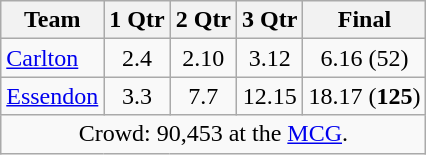<table class="wikitable">
<tr>
<th>Team</th>
<th>1 Qtr</th>
<th>2 Qtr</th>
<th>3 Qtr</th>
<th>Final</th>
</tr>
<tr>
<td><a href='#'>Carlton</a></td>
<td align=center>2.4</td>
<td align=center>2.10</td>
<td align=center>3.12</td>
<td align=center>6.16 (52)</td>
</tr>
<tr>
<td><a href='#'>Essendon</a></td>
<td align=center>3.3</td>
<td align=center>7.7</td>
<td align=center>12.15</td>
<td align=center>18.17 (<strong>125</strong>)</td>
</tr>
<tr>
<td colspan="5" align="center">Crowd: 90,453 at the <a href='#'>MCG</a>.</td>
</tr>
</table>
